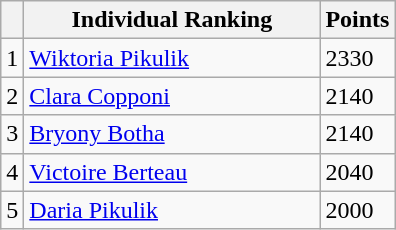<table class="wikitable col3right">
<tr>
<th></th>
<th style="width:190px; white-space:nowrap;">Individual Ranking</th>
<th style="width:20px;">Points</th>
</tr>
<tr>
<td>1</td>
<td> <a href='#'>Wiktoria Pikulik</a></td>
<td>2330</td>
</tr>
<tr>
<td>2</td>
<td> <a href='#'>Clara Copponi</a></td>
<td>2140</td>
</tr>
<tr>
<td>3</td>
<td> <a href='#'>Bryony Botha</a></td>
<td>2140</td>
</tr>
<tr>
<td>4</td>
<td> <a href='#'>Victoire Berteau</a></td>
<td>2040</td>
</tr>
<tr>
<td>5</td>
<td> <a href='#'>Daria Pikulik</a></td>
<td>2000</td>
</tr>
</table>
